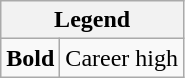<table class="wikitable mw-collapsible mw-collapsed">
<tr>
<th colspan="2">Legend</th>
</tr>
<tr>
<td><strong>Bold</strong></td>
<td>Career high</td>
</tr>
</table>
